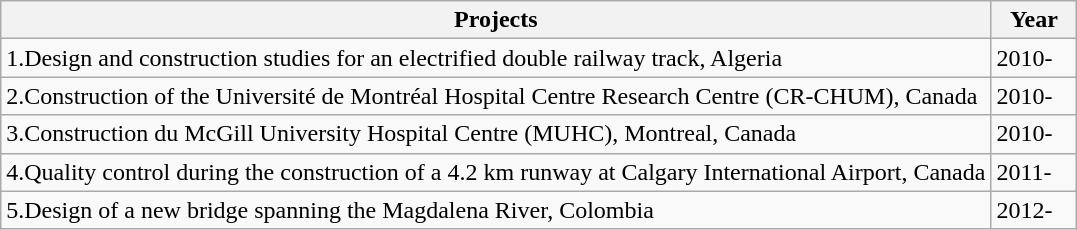<table class="wikitable">
<tr>
<th>Projects</th>
<th width="8%">Year</th>
</tr>
<tr>
<td>1.Design and construction studies for an electrified double railway track, Algeria</td>
<td>2010-</td>
</tr>
<tr>
<td>2.Construction of the Université de Montréal Hospital Centre Research Centre (CR-CHUM), Canada</td>
<td>2010-</td>
</tr>
<tr>
<td>3.Construction du McGill University Hospital Centre (MUHC), Montreal, Canada</td>
<td>2010-</td>
</tr>
<tr>
<td>4.Quality control during the construction of a 4.2 km runway at Calgary International Airport, Canada</td>
<td>2011-</td>
</tr>
<tr>
<td>5.Design of a new bridge spanning the Magdalena River, Colombia</td>
<td>2012-</td>
</tr>
</table>
